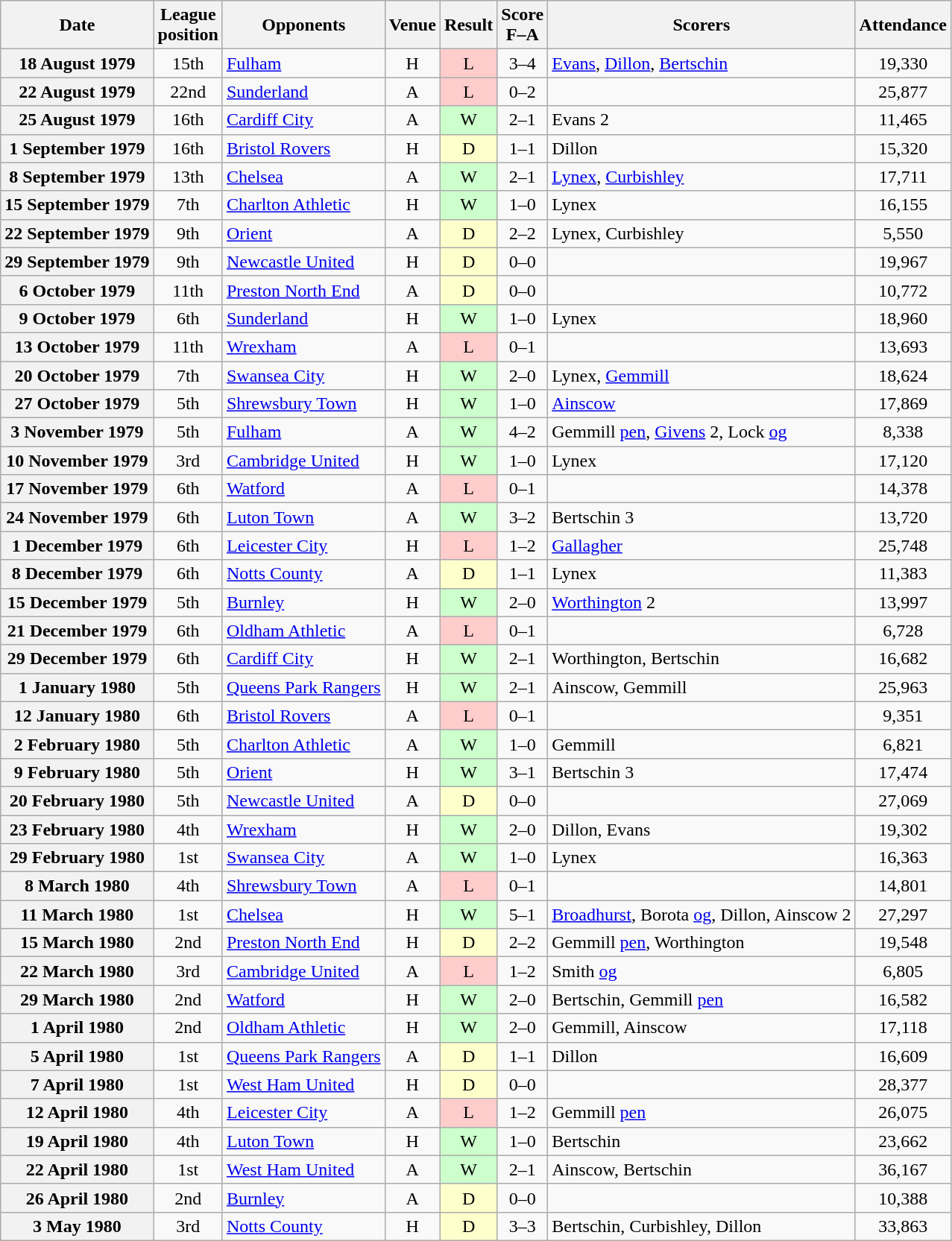<table class="wikitable plainrowheaders" style="text-align:center">
<tr>
<th scope="col">Date</th>
<th scope="col">League<br>position</th>
<th scope="col">Opponents</th>
<th scope="col">Venue</th>
<th scope="col">Result</th>
<th scope="col">Score<br>F–A</th>
<th scope="col">Scorers</th>
<th scope="col">Attendance</th>
</tr>
<tr>
<th scope="row">18 August 1979</th>
<td>15th</td>
<td align="left"><a href='#'>Fulham</a></td>
<td>H</td>
<td style="background:#fcc">L</td>
<td>3–4</td>
<td align="left"><a href='#'>Evans</a>, <a href='#'>Dillon</a>, <a href='#'>Bertschin</a></td>
<td>19,330</td>
</tr>
<tr>
<th scope="row">22 August 1979</th>
<td>22nd</td>
<td align="left"><a href='#'>Sunderland</a></td>
<td>A</td>
<td style="background:#fcc">L</td>
<td>0–2</td>
<td align="left"></td>
<td>25,877</td>
</tr>
<tr>
<th scope="row">25 August 1979</th>
<td>16th</td>
<td align="left"><a href='#'>Cardiff City</a></td>
<td>A</td>
<td style="background:#cfc">W</td>
<td>2–1</td>
<td align="left">Evans 2</td>
<td>11,465</td>
</tr>
<tr>
<th scope="row">1 September 1979</th>
<td>16th</td>
<td align="left"><a href='#'>Bristol Rovers</a></td>
<td>H</td>
<td style="background:#ffc">D</td>
<td>1–1</td>
<td align="left">Dillon</td>
<td>15,320</td>
</tr>
<tr>
<th scope="row">8 September 1979</th>
<td>13th</td>
<td align="left"><a href='#'>Chelsea</a></td>
<td>A</td>
<td style="background:#cfc">W</td>
<td>2–1</td>
<td align="left"><a href='#'>Lynex</a>, <a href='#'>Curbishley</a></td>
<td>17,711</td>
</tr>
<tr>
<th scope="row">15 September 1979</th>
<td>7th</td>
<td align="left"><a href='#'>Charlton Athletic</a></td>
<td>H</td>
<td style="background:#cfc">W</td>
<td>1–0</td>
<td align="left">Lynex</td>
<td>16,155</td>
</tr>
<tr>
<th scope="row">22 September 1979</th>
<td>9th</td>
<td align="left"><a href='#'>Orient</a></td>
<td>A</td>
<td style="background:#ffc">D</td>
<td>2–2</td>
<td align="left">Lynex, Curbishley</td>
<td>5,550</td>
</tr>
<tr>
<th scope="row">29 September 1979</th>
<td>9th</td>
<td align="left"><a href='#'>Newcastle United</a></td>
<td>H</td>
<td style="background:#ffc">D</td>
<td>0–0</td>
<td align="left"></td>
<td>19,967</td>
</tr>
<tr>
<th scope="row">6 October 1979</th>
<td>11th</td>
<td align="left"><a href='#'>Preston North End</a></td>
<td>A</td>
<td style="background:#ffc">D</td>
<td>0–0</td>
<td align="left"></td>
<td>10,772</td>
</tr>
<tr>
<th scope="row">9 October 1979</th>
<td>6th</td>
<td align="left"><a href='#'>Sunderland</a></td>
<td>H</td>
<td style="background:#cfc">W</td>
<td>1–0</td>
<td align="left">Lynex</td>
<td>18,960</td>
</tr>
<tr>
<th scope="row">13 October 1979</th>
<td>11th</td>
<td align="left"><a href='#'>Wrexham</a></td>
<td>A</td>
<td style="background:#fcc">L</td>
<td>0–1</td>
<td align="left"></td>
<td>13,693</td>
</tr>
<tr>
<th scope="row">20 October 1979</th>
<td>7th</td>
<td align="left"><a href='#'>Swansea City</a></td>
<td>H</td>
<td style="background:#cfc">W</td>
<td>2–0</td>
<td align="left">Lynex, <a href='#'>Gemmill</a></td>
<td>18,624</td>
</tr>
<tr>
<th scope="row">27 October 1979</th>
<td>5th</td>
<td align="left"><a href='#'>Shrewsbury Town</a></td>
<td>H</td>
<td style="background:#cfc">W</td>
<td>1–0</td>
<td align="left"><a href='#'>Ainscow</a></td>
<td>17,869</td>
</tr>
<tr>
<th scope="row">3 November 1979</th>
<td>5th</td>
<td align="left"><a href='#'>Fulham</a></td>
<td>A</td>
<td style="background:#cfc">W</td>
<td>4–2</td>
<td align="left">Gemmill <a href='#'>pen</a>, <a href='#'>Givens</a> 2, Lock <a href='#'>og</a></td>
<td>8,338</td>
</tr>
<tr>
<th scope="row">10 November 1979</th>
<td>3rd</td>
<td align="left"><a href='#'>Cambridge United</a></td>
<td>H</td>
<td style="background:#cfc">W</td>
<td>1–0</td>
<td align="left">Lynex</td>
<td>17,120</td>
</tr>
<tr>
<th scope="row">17 November 1979</th>
<td>6th</td>
<td align="left"><a href='#'>Watford</a></td>
<td>A</td>
<td style="background:#fcc">L</td>
<td>0–1</td>
<td align="left"></td>
<td>14,378</td>
</tr>
<tr>
<th scope="row">24 November 1979</th>
<td>6th</td>
<td align="left"><a href='#'>Luton Town</a></td>
<td>A</td>
<td style="background:#cfc">W</td>
<td>3–2</td>
<td align="left">Bertschin 3</td>
<td>13,720</td>
</tr>
<tr>
<th scope="row">1 December 1979</th>
<td>6th</td>
<td align="left"><a href='#'>Leicester City</a></td>
<td>H</td>
<td style="background:#fcc">L</td>
<td>1–2</td>
<td align="left"><a href='#'>Gallagher</a></td>
<td>25,748</td>
</tr>
<tr>
<th scope="row">8 December 1979</th>
<td>6th</td>
<td align="left"><a href='#'>Notts County</a></td>
<td>A</td>
<td style="background:#ffc">D</td>
<td>1–1</td>
<td align="left">Lynex</td>
<td>11,383</td>
</tr>
<tr>
<th scope="row">15 December 1979</th>
<td>5th</td>
<td align="left"><a href='#'>Burnley</a></td>
<td>H</td>
<td style="background:#cfc">W</td>
<td>2–0</td>
<td align="left"><a href='#'>Worthington</a> 2</td>
<td>13,997</td>
</tr>
<tr>
<th scope="row">21 December 1979</th>
<td>6th</td>
<td align="left"><a href='#'>Oldham Athletic</a></td>
<td>A</td>
<td style="background:#fcc">L</td>
<td>0–1</td>
<td></td>
<td>6,728</td>
</tr>
<tr>
<th scope="row">29 December 1979</th>
<td>6th</td>
<td align="left"><a href='#'>Cardiff City</a></td>
<td>H</td>
<td style="background:#cfc">W</td>
<td>2–1</td>
<td align="left">Worthington, Bertschin</td>
<td>16,682</td>
</tr>
<tr>
<th scope="row">1 January 1980</th>
<td>5th</td>
<td align="left"><a href='#'>Queens Park Rangers</a></td>
<td>H</td>
<td style="background:#cfc">W</td>
<td>2–1</td>
<td align="left">Ainscow, Gemmill</td>
<td>25,963</td>
</tr>
<tr>
<th scope="row">12 January 1980</th>
<td>6th</td>
<td align="left"><a href='#'>Bristol Rovers</a></td>
<td>A</td>
<td style="background:#fcc">L</td>
<td>0–1</td>
<td></td>
<td>9,351</td>
</tr>
<tr>
<th scope="row">2 February 1980</th>
<td>5th</td>
<td align="left"><a href='#'>Charlton Athletic</a></td>
<td>A</td>
<td style="background:#cfc">W</td>
<td>1–0</td>
<td align="left">Gemmill</td>
<td>6,821</td>
</tr>
<tr>
<th scope="row">9 February 1980</th>
<td>5th</td>
<td align="left"><a href='#'>Orient</a></td>
<td>H</td>
<td style="background:#cfc">W</td>
<td>3–1</td>
<td align="left">Bertschin 3</td>
<td>17,474</td>
</tr>
<tr>
<th scope="row">20 February 1980</th>
<td>5th</td>
<td align="left"><a href='#'>Newcastle United</a></td>
<td>A</td>
<td style="background:#ffc">D</td>
<td>0–0</td>
<td></td>
<td>27,069</td>
</tr>
<tr>
<th scope="row">23 February 1980</th>
<td>4th</td>
<td align="left"><a href='#'>Wrexham</a></td>
<td>H</td>
<td style="background:#cfc">W</td>
<td>2–0</td>
<td align="left">Dillon, Evans</td>
<td>19,302</td>
</tr>
<tr>
<th scope="row">29 February 1980</th>
<td>1st</td>
<td align="left"><a href='#'>Swansea City</a></td>
<td>A</td>
<td style="background:#cfc">W</td>
<td>1–0</td>
<td align="left">Lynex</td>
<td>16,363</td>
</tr>
<tr>
<th scope="row">8 March 1980</th>
<td>4th</td>
<td align="left"><a href='#'>Shrewsbury Town</a></td>
<td>A</td>
<td style="background:#fcc">L</td>
<td>0–1</td>
<td align="left"></td>
<td>14,801</td>
</tr>
<tr>
<th scope="row">11 March 1980</th>
<td>1st</td>
<td align="left"><a href='#'>Chelsea</a></td>
<td>H</td>
<td style="background:#cfc">W</td>
<td>5–1</td>
<td align="left"><a href='#'>Broadhurst</a>, Borota <a href='#'>og</a>, Dillon, Ainscow 2</td>
<td>27,297</td>
</tr>
<tr>
<th scope="row">15 March 1980</th>
<td>2nd</td>
<td align="left"><a href='#'>Preston North End</a></td>
<td>H</td>
<td style="background:#ffc">D</td>
<td>2–2</td>
<td align="left">Gemmill <a href='#'>pen</a>, Worthington</td>
<td>19,548</td>
</tr>
<tr>
<th scope="row">22 March 1980</th>
<td>3rd</td>
<td align="left"><a href='#'>Cambridge United</a></td>
<td>A</td>
<td style="background:#fcc">L</td>
<td>1–2</td>
<td align="left">Smith <a href='#'>og</a></td>
<td>6,805</td>
</tr>
<tr>
<th scope="row">29 March 1980</th>
<td>2nd</td>
<td align="left"><a href='#'>Watford</a></td>
<td>H</td>
<td style="background:#cfc">W</td>
<td>2–0</td>
<td align="left">Bertschin, Gemmill <a href='#'>pen</a></td>
<td>16,582</td>
</tr>
<tr>
<th scope="row">1 April 1980</th>
<td>2nd</td>
<td align="left"><a href='#'>Oldham Athletic</a></td>
<td>H</td>
<td style="background:#cfc">W</td>
<td>2–0</td>
<td align="left">Gemmill, Ainscow</td>
<td>17,118</td>
</tr>
<tr>
<th scope="row">5 April 1980</th>
<td>1st</td>
<td align="left"><a href='#'>Queens Park Rangers</a></td>
<td>A</td>
<td style="background:#ffc">D</td>
<td>1–1</td>
<td align="left">Dillon</td>
<td>16,609</td>
</tr>
<tr>
<th scope="row">7 April 1980</th>
<td>1st</td>
<td align="left"><a href='#'>West Ham United</a></td>
<td>H</td>
<td style="background:#ffc">D</td>
<td>0–0</td>
<td></td>
<td>28,377</td>
</tr>
<tr>
<th scope="row">12 April 1980</th>
<td>4th</td>
<td align="left"><a href='#'>Leicester City</a></td>
<td>A</td>
<td style="background:#fcc">L</td>
<td>1–2</td>
<td align="left">Gemmill <a href='#'>pen</a></td>
<td>26,075</td>
</tr>
<tr>
<th scope="row">19 April 1980</th>
<td>4th</td>
<td align="left"><a href='#'>Luton Town</a></td>
<td>H</td>
<td style="background:#cfc">W</td>
<td>1–0</td>
<td align="left">Bertschin</td>
<td>23,662</td>
</tr>
<tr>
<th scope="row">22 April 1980</th>
<td>1st</td>
<td align="left"><a href='#'>West Ham United</a></td>
<td>A</td>
<td style="background:#cfc">W</td>
<td>2–1</td>
<td align="left">Ainscow, Bertschin</td>
<td>36,167</td>
</tr>
<tr>
<th scope="row">26 April 1980</th>
<td>2nd</td>
<td align="left"><a href='#'>Burnley</a></td>
<td>A</td>
<td style="background:#ffc">D</td>
<td>0–0</td>
<td></td>
<td>10,388</td>
</tr>
<tr>
<th scope="row">3 May 1980</th>
<td>3rd</td>
<td align="left"><a href='#'>Notts County</a></td>
<td>H</td>
<td style="background:#ffc">D</td>
<td>3–3</td>
<td align="left">Bertschin, Curbishley, Dillon</td>
<td>33,863</td>
</tr>
</table>
